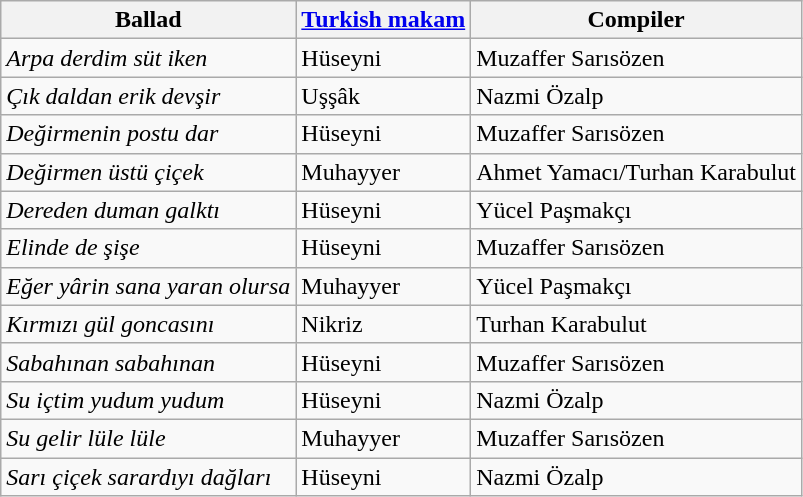<table class="wikitable">
<tr>
<th>Ballad</th>
<th><a href='#'>Turkish makam</a></th>
<th>Compiler</th>
</tr>
<tr>
<td><em>Arpa derdim süt iken</em></td>
<td>Hüseyni</td>
<td>Muzaffer Sarısözen</td>
</tr>
<tr>
<td><em>Çık daldan erik devşir</em></td>
<td>Uşşâk</td>
<td>Nazmi Özalp</td>
</tr>
<tr>
<td><em>Değirmenin postu dar</em></td>
<td>Hüseyni</td>
<td>Muzaffer Sarısözen</td>
</tr>
<tr>
<td><em>Değirmen üstü çiçek</em></td>
<td>Muhayyer</td>
<td>Ahmet Yamacı/Turhan Karabulut</td>
</tr>
<tr>
<td><em>Dereden duman galktı</em></td>
<td>Hüseyni</td>
<td>Yücel Paşmakçı</td>
</tr>
<tr>
<td><em>Elinde de şişe</em></td>
<td>Hüseyni</td>
<td>Muzaffer Sarısözen</td>
</tr>
<tr>
<td><em>Eğer yârin sana yaran olursa</em></td>
<td>Muhayyer</td>
<td>Yücel Paşmakçı</td>
</tr>
<tr>
<td><em>Kırmızı gül goncasını</em></td>
<td>Nikriz</td>
<td>Turhan Karabulut</td>
</tr>
<tr>
<td><em>Sabahınan sabahınan</em></td>
<td>Hüseyni</td>
<td>Muzaffer Sarısözen</td>
</tr>
<tr>
<td><em>Su içtim yudum yudum</em></td>
<td>Hüseyni</td>
<td>Nazmi Özalp</td>
</tr>
<tr>
<td><em>Su gelir lüle lüle</em></td>
<td>Muhayyer</td>
<td>Muzaffer Sarısözen</td>
</tr>
<tr>
<td><em>Sarı çiçek sarardıyı dağları</em></td>
<td>Hüseyni</td>
<td>Nazmi Özalp</td>
</tr>
</table>
